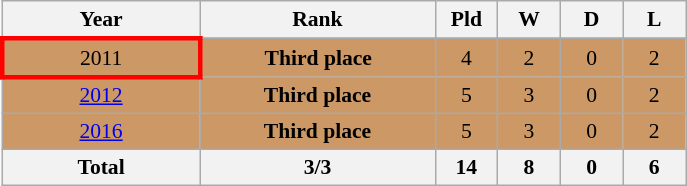<table class="wikitable" style="text-align: center;font-size:90%;">
<tr>
<th width=125>Year</th>
<th width=150>Rank</th>
<th width=35>Pld</th>
<th width=35>W</th>
<th width=35>D</th>
<th width=35>L</th>
</tr>
<tr bgcolor="#cc9966">
<td style="border: 3px solid red"> 2011</td>
<td><strong>Third place</strong></td>
<td>4</td>
<td>2</td>
<td>0</td>
<td>2</td>
</tr>
<tr bgcolor="#cc9966">
<td> <a href='#'>2012</a></td>
<td><strong>Third place</strong></td>
<td>5</td>
<td>3</td>
<td>0</td>
<td>2</td>
</tr>
<tr bgcolor="#cc9966">
<td> <a href='#'>2016</a></td>
<td><strong>Third place</strong></td>
<td>5</td>
<td>3</td>
<td>0</td>
<td>2</td>
</tr>
<tr>
<th>Total</th>
<th>3/3</th>
<th>14</th>
<th>8</th>
<th>0</th>
<th>6</th>
</tr>
</table>
